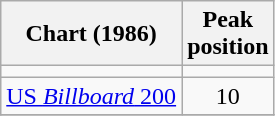<table class="wikitable sortable">
<tr>
<th>Chart (1986)</th>
<th>Peak<br>position</th>
</tr>
<tr>
<td></td>
</tr>
<tr>
<td align="left"><a href='#'>US <em>Billboard</em> 200</a></td>
<td align="center">10</td>
</tr>
<tr>
</tr>
</table>
